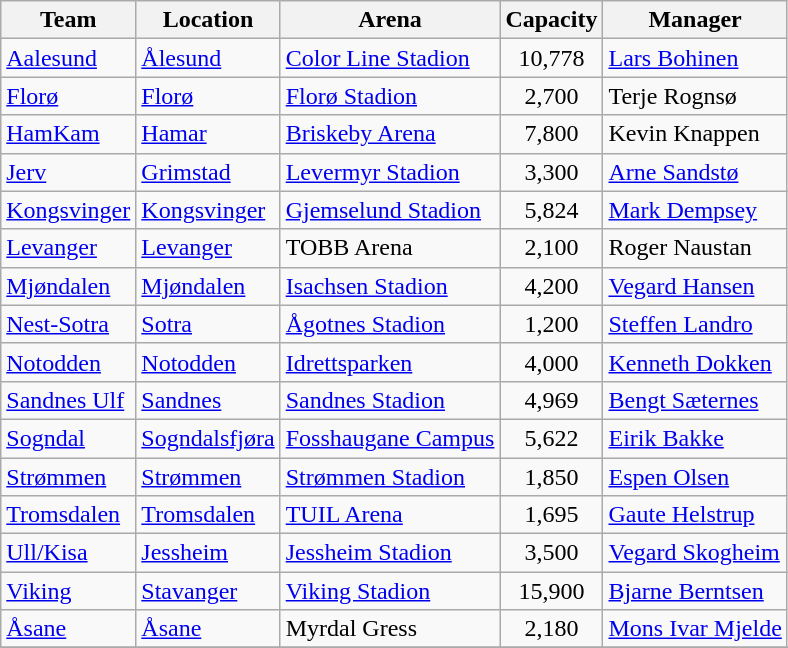<table class="wikitable sortable" border="1">
<tr>
<th>Team</th>
<th>Location</th>
<th>Arena</th>
<th>Capacity</th>
<th>Manager</th>
</tr>
<tr>
<td><a href='#'>Aalesund</a></td>
<td><a href='#'>Ålesund</a></td>
<td><a href='#'>Color Line Stadion</a></td>
<td align="center">10,778</td>
<td> <a href='#'>Lars Bohinen</a></td>
</tr>
<tr>
<td><a href='#'>Florø</a></td>
<td><a href='#'>Florø</a></td>
<td><a href='#'>Florø Stadion</a></td>
<td align="center">2,700</td>
<td> Terje Rognsø</td>
</tr>
<tr>
<td><a href='#'>HamKam</a></td>
<td><a href='#'>Hamar</a></td>
<td><a href='#'>Briskeby Arena</a></td>
<td align="center">7,800</td>
<td> Kevin Knappen</td>
</tr>
<tr>
<td><a href='#'>Jerv</a></td>
<td><a href='#'>Grimstad</a></td>
<td><a href='#'>Levermyr Stadion</a></td>
<td align="center">3,300</td>
<td> <a href='#'>Arne Sandstø</a></td>
</tr>
<tr>
<td><a href='#'>Kongsvinger</a></td>
<td><a href='#'>Kongsvinger</a></td>
<td><a href='#'>Gjemselund Stadion</a></td>
<td align="center">5,824</td>
<td> <a href='#'>Mark Dempsey</a></td>
</tr>
<tr>
<td><a href='#'>Levanger</a></td>
<td><a href='#'>Levanger</a></td>
<td>TOBB Arena</td>
<td align="center">2,100</td>
<td> Roger Naustan</td>
</tr>
<tr>
<td><a href='#'>Mjøndalen</a></td>
<td><a href='#'>Mjøndalen</a></td>
<td><a href='#'>Isachsen Stadion</a></td>
<td align="center">4,200</td>
<td> <a href='#'>Vegard Hansen</a></td>
</tr>
<tr>
<td><a href='#'>Nest-Sotra</a></td>
<td><a href='#'>Sotra</a></td>
<td><a href='#'>Ågotnes Stadion</a></td>
<td align="center">1,200</td>
<td> <a href='#'>Steffen Landro</a></td>
</tr>
<tr>
<td><a href='#'>Notodden</a></td>
<td><a href='#'>Notodden</a></td>
<td><a href='#'>Idrettsparken</a></td>
<td align="center">4,000</td>
<td> <a href='#'>Kenneth Dokken</a></td>
</tr>
<tr>
<td><a href='#'>Sandnes Ulf</a></td>
<td><a href='#'>Sandnes</a></td>
<td><a href='#'>Sandnes Stadion</a></td>
<td align="center">4,969</td>
<td> <a href='#'>Bengt Sæternes</a></td>
</tr>
<tr>
<td><a href='#'>Sogndal</a></td>
<td><a href='#'>Sogndalsfjøra</a></td>
<td><a href='#'>Fosshaugane Campus</a></td>
<td align="center">5,622</td>
<td> <a href='#'>Eirik Bakke</a></td>
</tr>
<tr>
<td><a href='#'>Strømmen</a></td>
<td><a href='#'>Strømmen</a></td>
<td><a href='#'>Strømmen Stadion</a></td>
<td align="center">1,850</td>
<td> <a href='#'>Espen Olsen</a></td>
</tr>
<tr>
<td><a href='#'>Tromsdalen</a></td>
<td><a href='#'>Tromsdalen</a></td>
<td><a href='#'>TUIL Arena</a></td>
<td align="center">1,695</td>
<td> <a href='#'>Gaute Helstrup</a></td>
</tr>
<tr>
<td><a href='#'>Ull/Kisa</a></td>
<td><a href='#'>Jessheim</a></td>
<td><a href='#'>Jessheim Stadion</a></td>
<td align="center">3,500</td>
<td> <a href='#'>Vegard Skogheim</a></td>
</tr>
<tr>
<td><a href='#'>Viking</a></td>
<td><a href='#'>Stavanger</a></td>
<td><a href='#'>Viking Stadion</a></td>
<td align="center">15,900</td>
<td> <a href='#'>Bjarne Berntsen</a></td>
</tr>
<tr>
<td><a href='#'>Åsane</a></td>
<td><a href='#'>Åsane</a></td>
<td>Myrdal Gress</td>
<td align="center">2,180</td>
<td> <a href='#'>Mons Ivar Mjelde</a></td>
</tr>
<tr>
</tr>
</table>
